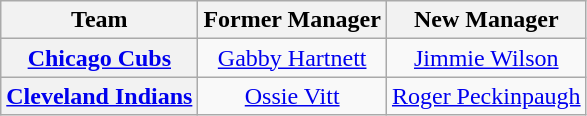<table class="wikitable plainrowheaders" style="text-align:center;">
<tr>
<th>Team</th>
<th>Former Manager</th>
<th>New Manager</th>
</tr>
<tr>
<th scope="row" style="text-align:center;"><a href='#'>Chicago Cubs</a></th>
<td><a href='#'>Gabby Hartnett</a></td>
<td><a href='#'>Jimmie Wilson</a></td>
</tr>
<tr>
<th scope="row" style="text-align:center;"><a href='#'>Cleveland Indians</a></th>
<td><a href='#'>Ossie Vitt</a></td>
<td><a href='#'>Roger Peckinpaugh</a></td>
</tr>
</table>
